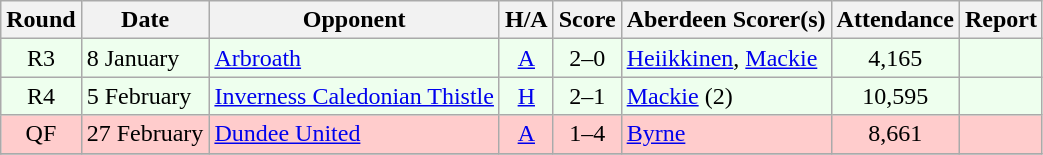<table class="wikitable" style="text-align:center">
<tr>
<th>Round</th>
<th>Date</th>
<th>Opponent</th>
<th>H/A</th>
<th>Score</th>
<th>Aberdeen Scorer(s)</th>
<th>Attendance</th>
<th>Report</th>
</tr>
<tr bgcolor=#EEFFEE>
<td>R3</td>
<td align=left>8 January</td>
<td align=left><a href='#'>Arbroath</a></td>
<td><a href='#'>A</a></td>
<td>2–0</td>
<td align=left><a href='#'>Heiikkinen</a>, <a href='#'>Mackie</a></td>
<td>4,165</td>
<td></td>
</tr>
<tr bgcolor=#EEFFEE>
<td>R4</td>
<td align=left>5 February</td>
<td align=left><a href='#'>Inverness Caledonian Thistle</a></td>
<td><a href='#'>H</a></td>
<td>2–1</td>
<td align=left><a href='#'>Mackie</a> (2)</td>
<td>10,595</td>
<td></td>
</tr>
<tr bgcolor=#FFCCCC>
<td>QF</td>
<td align=left>27 February</td>
<td align=left><a href='#'>Dundee United</a></td>
<td><a href='#'>A</a></td>
<td>1–4</td>
<td align=left><a href='#'>Byrne</a></td>
<td>8,661</td>
<td></td>
</tr>
<tr>
</tr>
</table>
